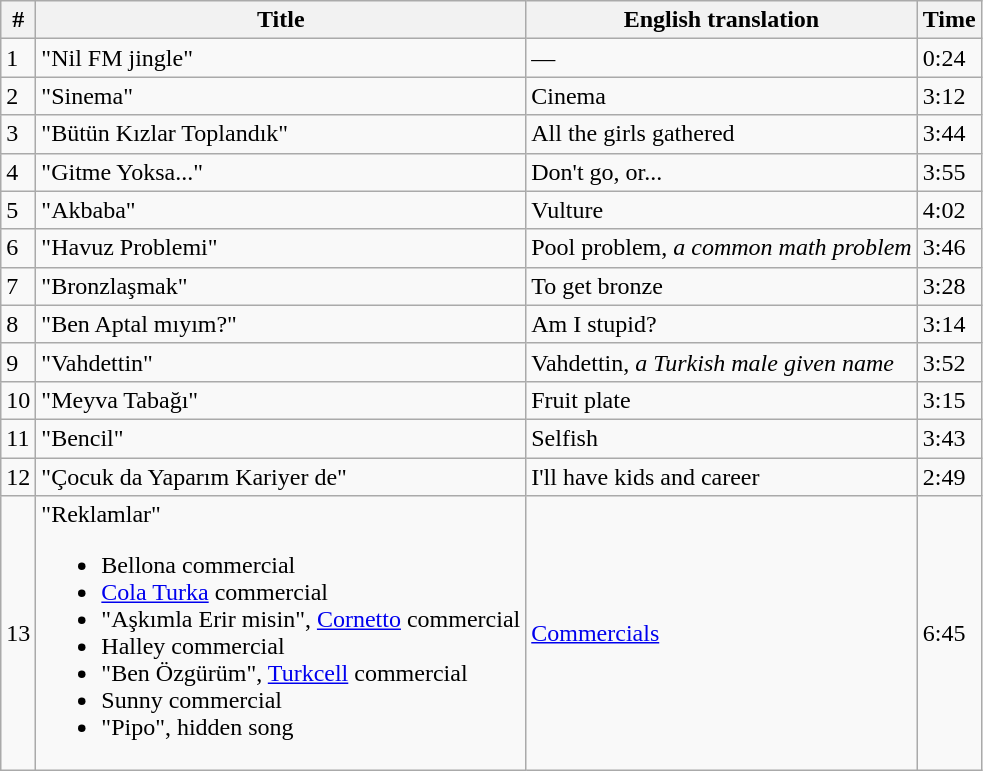<table class="wikitable">
<tr>
<th>#</th>
<th>Title</th>
<th>English translation</th>
<th>Time</th>
</tr>
<tr>
<td>1</td>
<td>"Nil FM jingle"</td>
<td>—</td>
<td>0:24</td>
</tr>
<tr>
<td>2</td>
<td>"Sinema"</td>
<td>Cinema</td>
<td>3:12</td>
</tr>
<tr>
<td>3</td>
<td>"Bütün Kızlar Toplandık"</td>
<td>All the girls gathered</td>
<td>3:44</td>
</tr>
<tr>
<td>4</td>
<td>"Gitme Yoksa..."</td>
<td>Don't go, or...</td>
<td>3:55</td>
</tr>
<tr>
<td>5</td>
<td>"Akbaba"</td>
<td>Vulture</td>
<td>4:02</td>
</tr>
<tr>
<td>6</td>
<td>"Havuz Problemi"</td>
<td>Pool problem, <em>a common math problem</em></td>
<td>3:46</td>
</tr>
<tr>
<td>7</td>
<td>"Bronzlaşmak"</td>
<td>To get bronze</td>
<td>3:28</td>
</tr>
<tr>
<td>8</td>
<td>"Ben Aptal mıyım?"</td>
<td>Am I stupid?</td>
<td>3:14</td>
</tr>
<tr>
<td>9</td>
<td>"Vahdettin"</td>
<td>Vahdettin, <em>a Turkish male given name</em></td>
<td>3:52</td>
</tr>
<tr>
<td>10</td>
<td>"Meyva Tabağı"</td>
<td>Fruit plate</td>
<td>3:15</td>
</tr>
<tr>
<td>11</td>
<td>"Bencil"</td>
<td>Selfish</td>
<td>3:43</td>
</tr>
<tr>
<td>12</td>
<td>"Çocuk da Yaparım Kariyer de"</td>
<td>I'll have kids and career</td>
<td>2:49</td>
</tr>
<tr>
<td>13</td>
<td>"Reklamlar"<br><ul><li>Bellona commercial</li><li><a href='#'>Cola Turka</a> commercial</li><li>"Aşkımla Erir misin", <a href='#'>Cornetto</a> commercial</li><li>Halley commercial</li><li>"Ben Özgürüm", <a href='#'>Turkcell</a> commercial</li><li>Sunny commercial</li><li>"Pipo", hidden song</li></ul></td>
<td><a href='#'>Commercials</a></td>
<td>6:45</td>
</tr>
</table>
